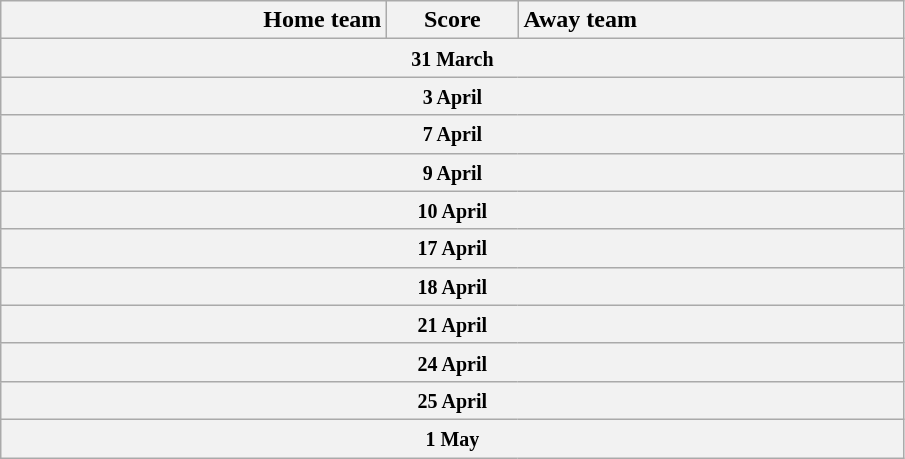<table class="wikitable" style="border-collapse: collapse;">
<tr>
<th style="text-align:right; width:250px">Home team</th>
<th style="width:80px">Score</th>
<th style="text-align:left; width:250px">Away team</th>
</tr>
<tr>
<th colspan="3" align="center"><small>31 March</small><br>

</th>
</tr>
<tr>
<th colspan="3" align="center"><small>3 April</small><br></th>
</tr>
<tr>
<th colspan="3" align="center"><small>7 April</small><br>

</th>
</tr>
<tr>
<th colspan="3" align="center"><small>9 April</small><br>

</th>
</tr>
<tr>
<th colspan="3" align="center"><small>10 April</small><br>


</th>
</tr>
<tr>
<th colspan="3" align="center"><small>17 April</small><br>

</th>
</tr>
<tr>
<th colspan="3" align="center"><small>18 April</small><br>
</th>
</tr>
<tr>
<th colspan="3" align="center"><small>21 April</small><br>
</th>
</tr>
<tr>
<th colspan="3" align="center"><small>24 April</small><br>






</th>
</tr>
<tr>
<th colspan="3" align="center"><small>25 April</small><br>
</th>
</tr>
<tr>
<th colspan="3" align="center"><small>1 May</small><br></th>
</tr>
</table>
